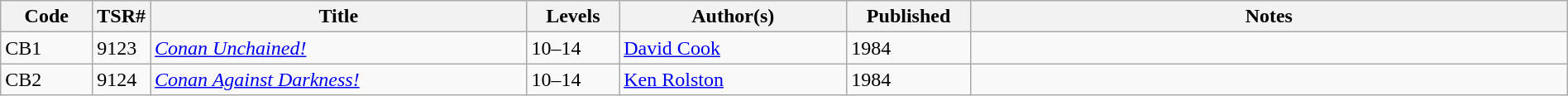<table class="wikitable" style="width: 100%">
<tr>
<th scope="col" style="width: 6%;">Code</th>
<th>TSR#</th>
<th scope="col" style="width: 25%;">Title</th>
<th scope="col" style="width: 6%;">Levels</th>
<th scope="col" style="width: 15%;">Author(s)</th>
<th scope="col" style="width: 8%;">Published</th>
<th scope="col" style="width: 40%;">Notes</th>
</tr>
<tr>
<td>CB1</td>
<td>9123</td>
<td><em><a href='#'>Conan Unchained!</a></em></td>
<td>10–14</td>
<td><a href='#'>David Cook</a></td>
<td>1984</td>
<td> </td>
</tr>
<tr>
<td>CB2</td>
<td>9124</td>
<td><em><a href='#'>Conan Against Darkness!</a></em></td>
<td>10–14</td>
<td><a href='#'>Ken Rolston</a></td>
<td>1984</td>
<td> </td>
</tr>
</table>
